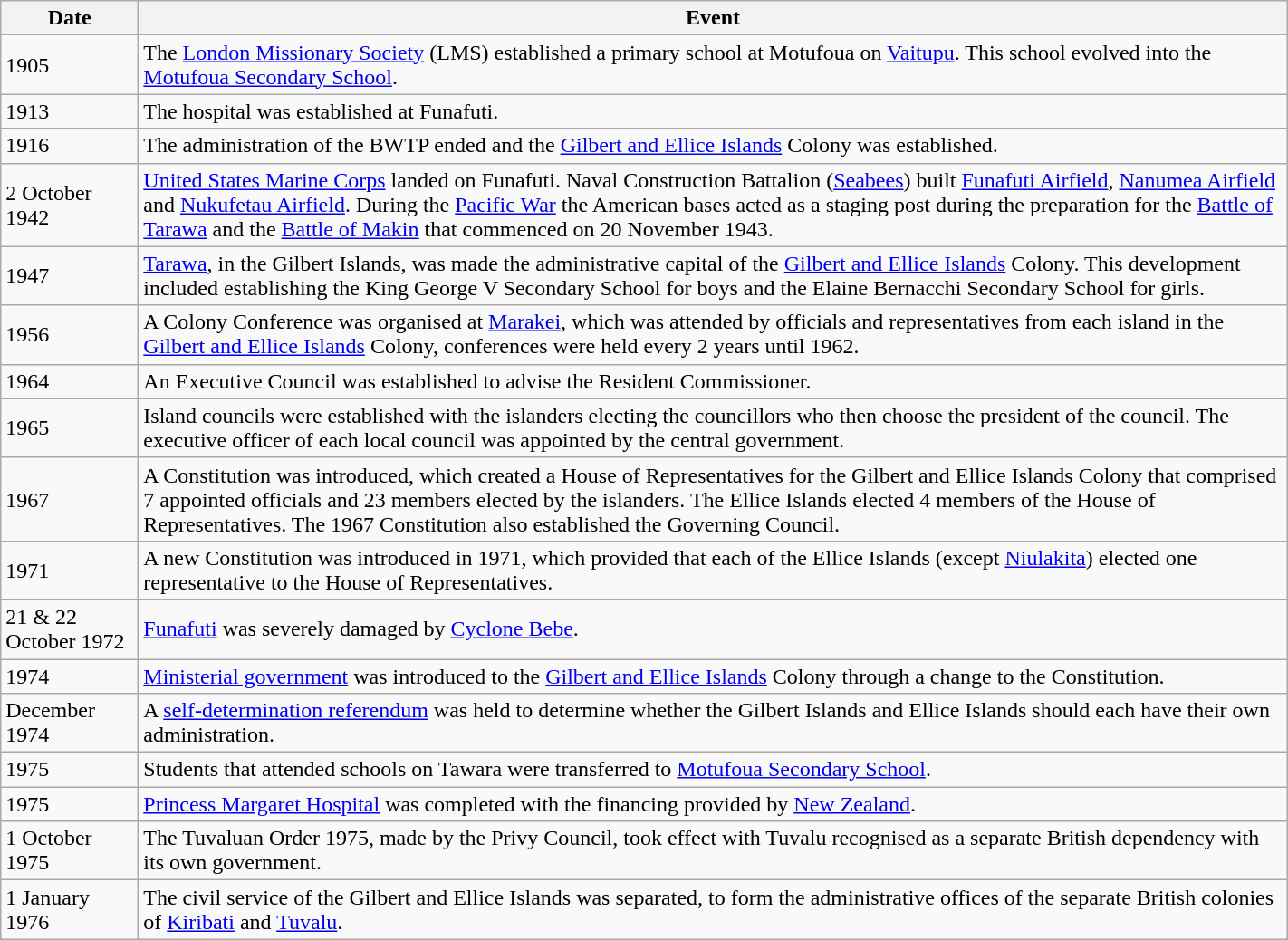<table class="wikitable" style="width: 75%; border:1px solid; padding=2; border-spacing: 0;">
<tr>
<th>Date</th>
<th>Event</th>
</tr>
<tr>
<td>1905</td>
<td>The <a href='#'>London Missionary Society</a> (LMS) established a primary school at Motufoua on <a href='#'>Vaitupu</a>. This school evolved into the <a href='#'>Motufoua Secondary School</a>.</td>
</tr>
<tr>
<td>1913</td>
<td>The hospital was established at Funafuti.</td>
</tr>
<tr>
<td>1916</td>
<td>The administration of the BWTP ended and the <a href='#'>Gilbert and Ellice Islands</a> Colony was established.</td>
</tr>
<tr>
<td>2 October 1942</td>
<td><a href='#'>United States Marine Corps</a> landed on Funafuti. Naval Construction Battalion (<a href='#'>Seabees</a>) built <a href='#'>Funafuti Airfield</a>, <a href='#'>Nanumea Airfield</a> and <a href='#'>Nukufetau Airfield</a>. During the <a href='#'>Pacific War</a> the American bases acted as a staging post during the preparation for the <a href='#'>Battle of Tarawa</a> and the <a href='#'>Battle of Makin</a> that commenced on 20 November 1943.</td>
</tr>
<tr>
<td>1947</td>
<td><a href='#'>Tarawa</a>, in the Gilbert Islands, was made the administrative capital of the <a href='#'>Gilbert and Ellice Islands</a> Colony. This development included establishing the King George V Secondary School for boys and the Elaine Bernacchi Secondary School for girls.</td>
</tr>
<tr>
<td>1956</td>
<td>A Colony Conference was organised at <a href='#'>Marakei</a>, which was attended by officials and representatives from each island in the <a href='#'>Gilbert and Ellice Islands</a> Colony, conferences were held every 2 years until 1962.</td>
</tr>
<tr>
<td>1964</td>
<td>An Executive Council was established to advise the Resident Commissioner.</td>
</tr>
<tr>
<td>1965</td>
<td>Island councils were established with the islanders electing the councillors who then choose the president of the council. The executive officer of each local council was appointed by the central government.</td>
</tr>
<tr>
<td>1967</td>
<td>A Constitution was introduced, which created a House of Representatives for the Gilbert and Ellice Islands Colony that comprised 7 appointed officials and 23 members elected by the islanders. The Ellice Islands elected 4 members of the House of Representatives. The 1967 Constitution also established the Governing Council.</td>
</tr>
<tr>
<td>1971</td>
<td>A new Constitution was introduced in 1971, which provided that each of the Ellice Islands (except <a href='#'>Niulakita</a>) elected one representative to the House of Representatives.</td>
</tr>
<tr>
<td>21 & 22 October 1972</td>
<td><a href='#'>Funafuti</a> was severely damaged by <a href='#'>Cyclone Bebe</a>.</td>
</tr>
<tr>
<td>1974</td>
<td><a href='#'>Ministerial government</a> was introduced to the <a href='#'>Gilbert and Ellice Islands</a>  Colony through a change to the Constitution.</td>
</tr>
<tr>
<td>December 1974</td>
<td>A <a href='#'>self-determination referendum</a> was held to determine whether the Gilbert Islands and Ellice Islands should each have their own administration.</td>
</tr>
<tr>
<td>1975</td>
<td>Students that attended schools on Tawara were transferred to <a href='#'>Motufoua Secondary School</a>.</td>
</tr>
<tr>
<td>1975</td>
<td><a href='#'>Princess Margaret Hospital</a> was completed with the financing provided by <a href='#'>New Zealand</a>.</td>
</tr>
<tr>
<td>1 October 1975</td>
<td>The Tuvaluan Order 1975, made by the Privy Council, took effect with Tuvalu recognised as a separate British dependency with its own government.</td>
</tr>
<tr>
<td>1 January 1976</td>
<td>The civil service of the Gilbert and Ellice Islands was separated, to form the administrative offices of the separate British colonies of <a href='#'>Kiribati</a> and <a href='#'>Tuvalu</a>.</td>
</tr>
</table>
